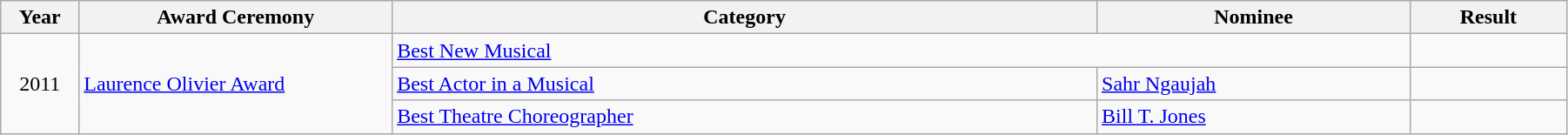<table class="wikitable" width="95%">
<tr>
<th width="5%">Year</th>
<th width="20%">Award Ceremony</th>
<th width="45%">Category</th>
<th width="20%">Nominee</th>
<th width="10%">Result</th>
</tr>
<tr>
<td rowspan="3" align="center">2011</td>
<td rowspan="3"><a href='#'>Laurence Olivier Award</a></td>
<td colspan="2"><a href='#'>Best New Musical</a></td>
<td></td>
</tr>
<tr>
<td><a href='#'>Best Actor in a Musical</a></td>
<td><a href='#'>Sahr Ngaujah</a></td>
<td></td>
</tr>
<tr>
<td><a href='#'>Best Theatre Choreographer</a></td>
<td><a href='#'>Bill T. Jones</a></td>
<td></td>
</tr>
</table>
